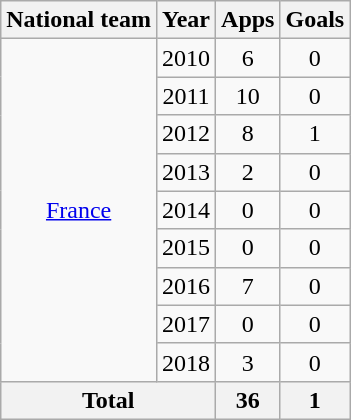<table class="wikitable" style="text-align:center">
<tr>
<th>National team</th>
<th>Year</th>
<th>Apps</th>
<th>Goals</th>
</tr>
<tr>
<td rowspan="9"><a href='#'>France</a></td>
<td>2010</td>
<td>6</td>
<td>0</td>
</tr>
<tr>
<td>2011</td>
<td>10</td>
<td>0</td>
</tr>
<tr>
<td>2012</td>
<td>8</td>
<td>1</td>
</tr>
<tr>
<td>2013</td>
<td>2</td>
<td>0</td>
</tr>
<tr>
<td>2014</td>
<td>0</td>
<td>0</td>
</tr>
<tr>
<td>2015</td>
<td>0</td>
<td>0</td>
</tr>
<tr>
<td>2016</td>
<td>7</td>
<td>0</td>
</tr>
<tr>
<td>2017</td>
<td>0</td>
<td>0</td>
</tr>
<tr>
<td>2018</td>
<td>3</td>
<td>0</td>
</tr>
<tr>
<th colspan="2">Total</th>
<th>36</th>
<th>1</th>
</tr>
</table>
